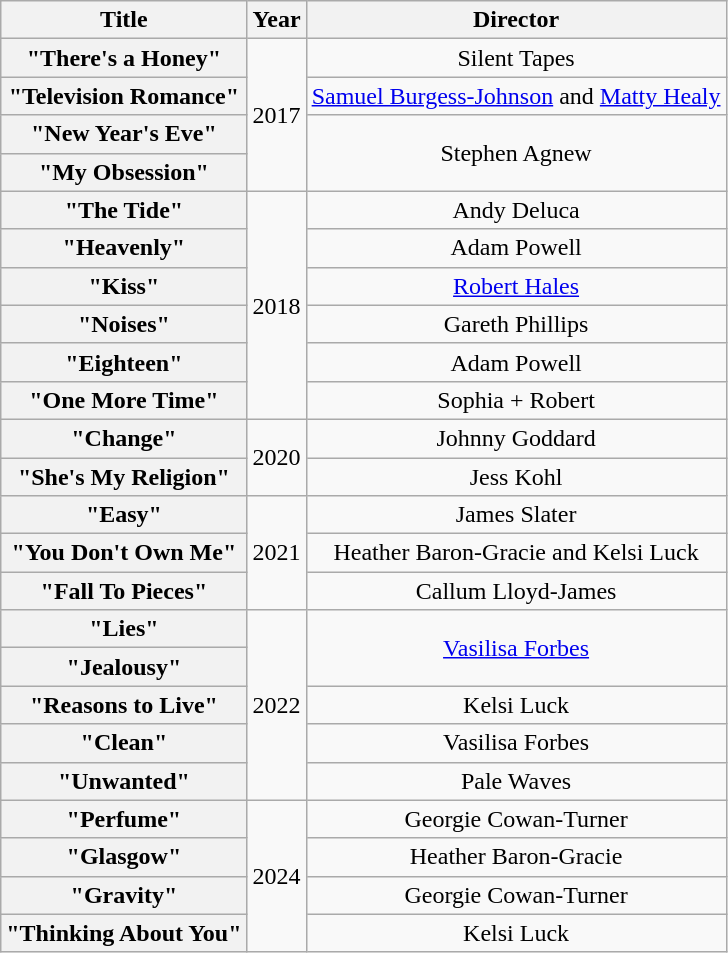<table class="wikitable plainrowheaders" style="text-align:center">
<tr>
<th scope="col">Title</th>
<th scope="col">Year</th>
<th scope="col">Director</th>
</tr>
<tr>
<th scope="row">"There's a Honey"</th>
<td rowspan="4">2017</td>
<td>Silent Tapes</td>
</tr>
<tr>
<th scope="row">"Television Romance"</th>
<td><a href='#'>Samuel Burgess-Johnson</a> and <a href='#'>Matty Healy</a></td>
</tr>
<tr>
<th scope="row">"New Year's Eve"</th>
<td rowspan="2">Stephen Agnew</td>
</tr>
<tr>
<th scope="row">"My Obsession"</th>
</tr>
<tr>
<th scope="row">"The Tide"</th>
<td rowspan="6">2018</td>
<td>Andy Deluca</td>
</tr>
<tr>
<th scope="row">"Heavenly"</th>
<td>Adam Powell</td>
</tr>
<tr>
<th scope="row">"Kiss"</th>
<td><a href='#'>Robert Hales</a></td>
</tr>
<tr>
<th scope="row">"Noises"</th>
<td>Gareth Phillips</td>
</tr>
<tr>
<th scope="row">"Eighteen"</th>
<td>Adam Powell</td>
</tr>
<tr>
<th scope="row">"One More Time"</th>
<td>Sophia + Robert</td>
</tr>
<tr>
<th scope="row">"Change"</th>
<td rowspan="2">2020</td>
<td>Johnny Goddard</td>
</tr>
<tr>
<th scope="row">"She's My Religion"</th>
<td>Jess Kohl</td>
</tr>
<tr>
<th scope="row">"Easy"</th>
<td rowspan="3">2021</td>
<td>James Slater</td>
</tr>
<tr>
<th scope="row">"You Don't Own Me"</th>
<td>Heather Baron-Gracie and Kelsi Luck</td>
</tr>
<tr>
<th scope="row">"Fall To Pieces"</th>
<td>Callum Lloyd-James</td>
</tr>
<tr>
<th scope="row">"Lies"</th>
<td rowspan="5">2022</td>
<td rowspan="2"><a href='#'>Vasilisa Forbes</a></td>
</tr>
<tr>
<th scope="row">"Jealousy"</th>
</tr>
<tr>
<th scope="row">"Reasons to Live"</th>
<td rowspan="1">Kelsi Luck</td>
</tr>
<tr>
<th scope="row">"Clean"</th>
<td rowspan="1">Vasilisa Forbes</td>
</tr>
<tr>
<th scope="row">"Unwanted"</th>
<td rowspan="1">Pale Waves</td>
</tr>
<tr>
<th scope="row">"Perfume"</th>
<td rowspan="4">2024</td>
<td rowspan="1">Georgie Cowan-Turner</td>
</tr>
<tr>
<th scope="row">"Glasgow"</th>
<td rowspan="1">Heather Baron-Gracie</td>
</tr>
<tr>
<th scope="row">"Gravity"</th>
<td rowspan="1">Georgie Cowan-Turner</td>
</tr>
<tr>
<th scope="row">"Thinking About You"</th>
<td rowspan="1">Kelsi Luck</td>
</tr>
</table>
